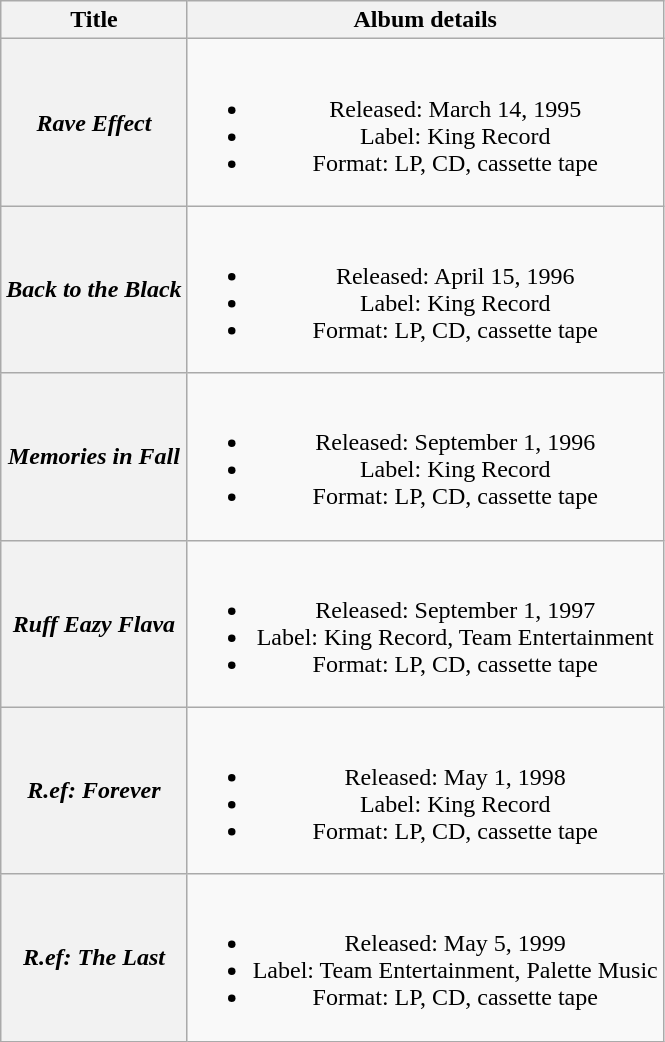<table class="wikitable plainrowheaders" style="text-align:center;">
<tr>
<th>Title</th>
<th>Album details</th>
</tr>
<tr>
<th scope="row"><em>Rave Effect</em></th>
<td><br><ul><li>Released: March 14, 1995</li><li>Label: King Record</li><li>Format: LP, CD, cassette tape</li></ul></td>
</tr>
<tr>
<th scope="row"><em>Back to the Black</em></th>
<td><br><ul><li>Released: April 15, 1996</li><li>Label: King Record</li><li>Format: LP, CD, cassette tape</li></ul></td>
</tr>
<tr>
<th scope="row"><em>Memories in Fall</em></th>
<td><br><ul><li>Released: September 1, 1996</li><li>Label: King Record</li><li>Format: LP, CD, cassette tape</li></ul></td>
</tr>
<tr>
<th scope="row"><em>Ruff Eazy Flava</em></th>
<td><br><ul><li>Released: September 1, 1997</li><li>Label: King Record, Team Entertainment</li><li>Format: LP, CD, cassette tape</li></ul></td>
</tr>
<tr>
<th scope="row"><em>R.ef: Forever</em></th>
<td><br><ul><li>Released: May 1, 1998</li><li>Label: King Record</li><li>Format: LP, CD, cassette tape</li></ul></td>
</tr>
<tr>
<th scope="row"><em>R.ef: The Last</em></th>
<td><br><ul><li>Released: May 5, 1999</li><li>Label: Team Entertainment, Palette Music</li><li>Format: LP, CD, cassette tape</li></ul></td>
</tr>
</table>
